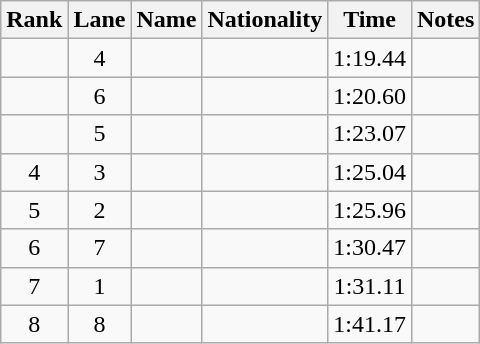<table class="wikitable sortable" style="text-align:center">
<tr>
<th>Rank</th>
<th>Lane</th>
<th>Name</th>
<th>Nationality</th>
<th>Time</th>
<th>Notes</th>
</tr>
<tr>
<td></td>
<td>4</td>
<td align=left></td>
<td align=left></td>
<td>1:19.44</td>
<td></td>
</tr>
<tr>
<td></td>
<td>6</td>
<td align=left></td>
<td align=left></td>
<td>1:20.60</td>
<td></td>
</tr>
<tr>
<td></td>
<td>5</td>
<td align=left></td>
<td align=left></td>
<td>1:23.07</td>
<td></td>
</tr>
<tr>
<td>4</td>
<td>3</td>
<td align=left></td>
<td align=left></td>
<td>1:25.04</td>
<td></td>
</tr>
<tr>
<td>5</td>
<td>2</td>
<td align=left></td>
<td align=left></td>
<td>1:25.96</td>
<td></td>
</tr>
<tr>
<td>6</td>
<td>7</td>
<td align=left></td>
<td align=left></td>
<td>1:30.47</td>
<td></td>
</tr>
<tr>
<td>7</td>
<td>1</td>
<td align=left></td>
<td align=left></td>
<td>1:31.11</td>
<td></td>
</tr>
<tr>
<td>8</td>
<td>8</td>
<td align=left></td>
<td align=left></td>
<td>1:41.17</td>
<td></td>
</tr>
</table>
